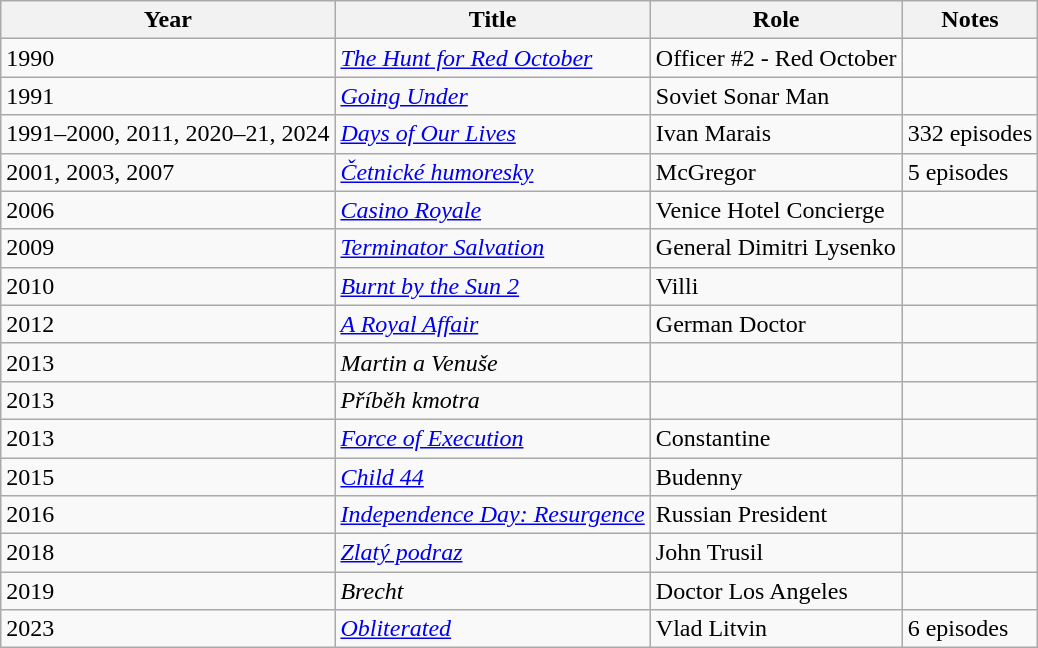<table class="wikitable">
<tr>
<th>Year</th>
<th>Title</th>
<th>Role</th>
<th>Notes</th>
</tr>
<tr>
<td>1990</td>
<td><em><a href='#'>The Hunt for Red October</a></em></td>
<td>Officer #2 - Red October</td>
<td></td>
</tr>
<tr>
<td>1991</td>
<td><em><a href='#'>Going Under</a></em></td>
<td>Soviet Sonar Man</td>
<td></td>
</tr>
<tr>
<td>1991–2000, 2011, 2020–21, 2024</td>
<td><em><a href='#'>Days of Our Lives</a></em></td>
<td>Ivan Marais</td>
<td>332 episodes</td>
</tr>
<tr>
<td>2001, 2003, 2007</td>
<td><em><a href='#'>Četnické humoresky</a></em></td>
<td>McGregor</td>
<td>5 episodes</td>
</tr>
<tr>
<td>2006</td>
<td><em><a href='#'>Casino Royale</a></em></td>
<td>Venice Hotel Concierge</td>
<td></td>
</tr>
<tr>
<td>2009</td>
<td><em><a href='#'>Terminator Salvation</a></em></td>
<td>General Dimitri Lysenko</td>
<td></td>
</tr>
<tr>
<td>2010</td>
<td><em><a href='#'>Burnt by the Sun 2</a></em></td>
<td>Villi</td>
<td></td>
</tr>
<tr>
<td>2012</td>
<td><em><a href='#'>A Royal Affair</a></em></td>
<td>German Doctor</td>
<td></td>
</tr>
<tr>
<td>2013</td>
<td><em>Martin a Venuše</em></td>
<td></td>
<td></td>
</tr>
<tr>
<td>2013</td>
<td><em>Příběh kmotra</em></td>
<td></td>
<td></td>
</tr>
<tr>
<td>2013</td>
<td><em><a href='#'>Force of Execution</a></em></td>
<td>Constantine</td>
<td></td>
</tr>
<tr>
<td>2015</td>
<td><em><a href='#'>Child 44</a></em></td>
<td>Budenny</td>
<td></td>
</tr>
<tr>
<td>2016</td>
<td><em><a href='#'>Independence Day: Resurgence</a></em></td>
<td>Russian President</td>
<td></td>
</tr>
<tr>
<td>2018</td>
<td><em><a href='#'>Zlatý podraz</a></em></td>
<td>John Trusil</td>
<td></td>
</tr>
<tr>
<td>2019</td>
<td><em>Brecht</em></td>
<td>Doctor Los Angeles</td>
<td></td>
</tr>
<tr>
<td>2023</td>
<td><em><a href='#'>Obliterated</a></em></td>
<td>Vlad Litvin</td>
<td>6 episodes</td>
</tr>
</table>
